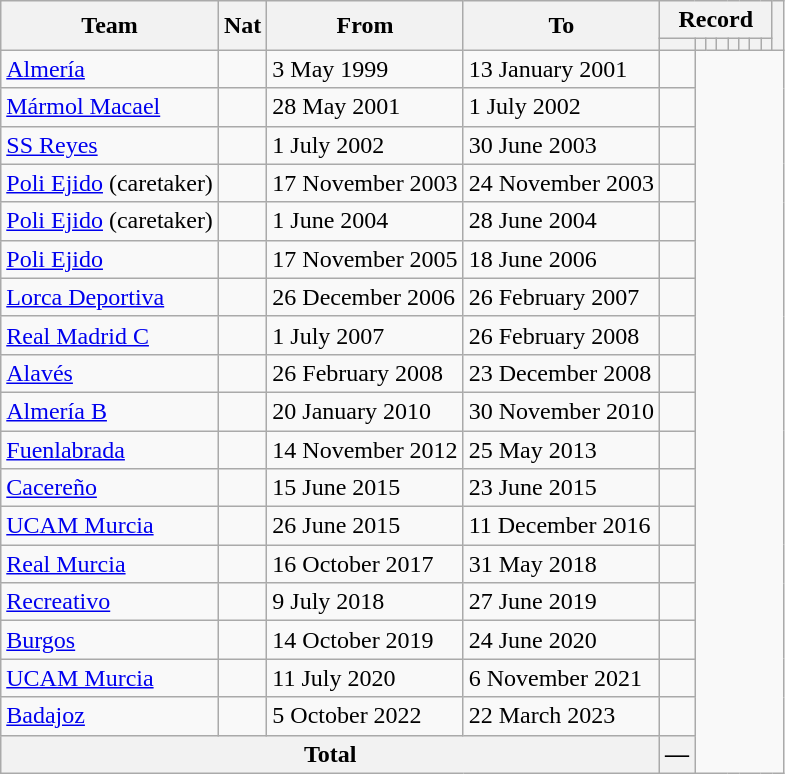<table class="wikitable" style="text-align: center">
<tr>
<th rowspan="2">Team</th>
<th rowspan="2">Nat</th>
<th rowspan="2">From</th>
<th rowspan="2">To</th>
<th colspan="8">Record</th>
<th rowspan=2></th>
</tr>
<tr>
<th></th>
<th></th>
<th></th>
<th></th>
<th></th>
<th></th>
<th></th>
<th></th>
</tr>
<tr>
<td align=left><a href='#'>Almería</a></td>
<td></td>
<td align=left>3 May 1999</td>
<td align=left>13 January 2001<br></td>
<td></td>
</tr>
<tr>
<td align=left><a href='#'>Mármol Macael</a></td>
<td></td>
<td align=left>28 May 2001</td>
<td align=left>1 July 2002<br></td>
<td></td>
</tr>
<tr>
<td align=left><a href='#'>SS Reyes</a></td>
<td></td>
<td align=left>1 July 2002</td>
<td align=left>30 June 2003<br></td>
<td></td>
</tr>
<tr>
<td align=left><a href='#'>Poli Ejido</a> (caretaker)</td>
<td></td>
<td align=left>17 November 2003</td>
<td align=left>24 November 2003<br></td>
<td></td>
</tr>
<tr>
<td align=left><a href='#'>Poli Ejido</a> (caretaker)</td>
<td></td>
<td align=left>1 June 2004</td>
<td align=left>28 June 2004<br></td>
<td></td>
</tr>
<tr>
<td align=left><a href='#'>Poli Ejido</a></td>
<td></td>
<td align=left>17 November 2005</td>
<td align=left>18 June 2006<br></td>
<td></td>
</tr>
<tr>
<td align=left><a href='#'>Lorca Deportiva</a></td>
<td></td>
<td align=left>26 December 2006</td>
<td align=left>26 February 2007<br></td>
<td></td>
</tr>
<tr>
<td align=left><a href='#'>Real Madrid C</a></td>
<td></td>
<td align=left>1 July 2007</td>
<td align=left>26 February 2008<br></td>
<td></td>
</tr>
<tr>
<td align=left><a href='#'>Alavés</a></td>
<td></td>
<td align=left>26 February 2008</td>
<td align=left>23 December 2008<br></td>
<td></td>
</tr>
<tr>
<td align=left><a href='#'>Almería B</a></td>
<td></td>
<td align=left>20 January 2010</td>
<td align=left>30 November 2010<br></td>
<td></td>
</tr>
<tr>
<td align=left><a href='#'>Fuenlabrada</a></td>
<td></td>
<td align=left>14 November 2012</td>
<td align=left>25 May 2013<br></td>
<td></td>
</tr>
<tr>
<td align=left><a href='#'>Cacereño</a></td>
<td></td>
<td align=left>15 June 2015</td>
<td align=left>23 June 2015<br></td>
<td></td>
</tr>
<tr>
<td align=left><a href='#'>UCAM Murcia</a></td>
<td></td>
<td align=left>26 June 2015</td>
<td align=left>11 December 2016<br></td>
<td></td>
</tr>
<tr>
<td align=left><a href='#'>Real Murcia</a></td>
<td></td>
<td align=left>16 October 2017</td>
<td align=left>31 May 2018<br></td>
<td></td>
</tr>
<tr>
<td align=left><a href='#'>Recreativo</a></td>
<td></td>
<td align=left>9 July 2018</td>
<td align=left>27 June 2019<br></td>
<td></td>
</tr>
<tr>
<td align=left><a href='#'>Burgos</a></td>
<td></td>
<td align=left>14 October 2019</td>
<td align=left>24 June 2020<br></td>
<td></td>
</tr>
<tr>
<td align=left><a href='#'>UCAM Murcia</a></td>
<td></td>
<td align=left>11 July 2020</td>
<td align=left>6 November 2021<br></td>
<td></td>
</tr>
<tr>
<td align=left><a href='#'>Badajoz</a></td>
<td></td>
<td align=left>5 October 2022</td>
<td align=left>22 March 2023<br></td>
<td></td>
</tr>
<tr>
<th colspan="4">Total<br></th>
<th>—</th>
</tr>
</table>
